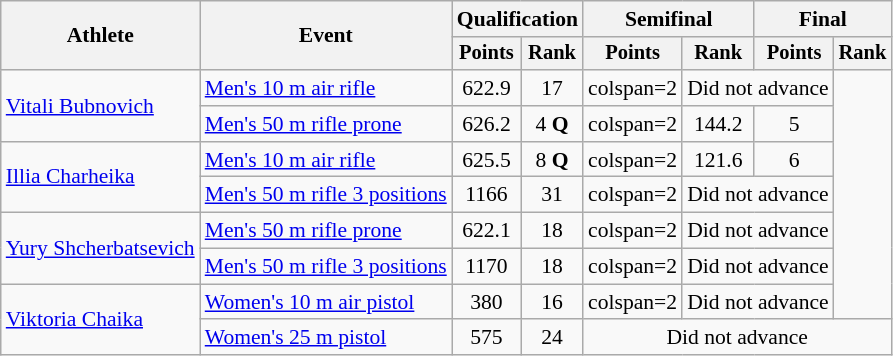<table class="wikitable" style="font-size:90%">
<tr>
<th rowspan="2">Athlete</th>
<th rowspan="2">Event</th>
<th colspan=2>Qualification</th>
<th colspan=2>Semifinal</th>
<th colspan=2>Final</th>
</tr>
<tr style="font-size:95%">
<th>Points</th>
<th>Rank</th>
<th>Points</th>
<th>Rank</th>
<th>Points</th>
<th>Rank</th>
</tr>
<tr align=center>
<td align=left rowspan=2><a href='#'>Vitali Bubnovich</a></td>
<td align=left><a href='#'>Men's 10 m air rifle</a></td>
<td>622.9</td>
<td>17</td>
<td>colspan=2 </td>
<td colspan=2>Did not advance</td>
</tr>
<tr align=center>
<td align=left><a href='#'>Men's 50 m rifle prone</a></td>
<td>626.2</td>
<td>4 <strong>Q</strong></td>
<td>colspan=2 </td>
<td>144.2</td>
<td>5</td>
</tr>
<tr align=center>
<td align=left rowspan=2><a href='#'>Illia Charheika</a></td>
<td align=left><a href='#'>Men's 10 m air rifle</a></td>
<td>625.5</td>
<td>8 <strong>Q</strong></td>
<td>colspan=2 </td>
<td>121.6</td>
<td>6</td>
</tr>
<tr align=center>
<td align=left><a href='#'>Men's 50 m rifle 3 positions</a></td>
<td>1166</td>
<td>31</td>
<td>colspan=2 </td>
<td colspan=2>Did not advance</td>
</tr>
<tr align=center>
<td align=left rowspan=2><a href='#'>Yury Shcherbatsevich</a></td>
<td align=left><a href='#'>Men's 50 m rifle prone</a></td>
<td>622.1</td>
<td>18</td>
<td>colspan=2 </td>
<td colspan=2>Did not advance</td>
</tr>
<tr align=center>
<td align=left><a href='#'>Men's 50 m rifle 3 positions</a></td>
<td>1170</td>
<td>18</td>
<td>colspan=2 </td>
<td colspan=2>Did not advance</td>
</tr>
<tr align=center>
<td align=left rowspan=2><a href='#'>Viktoria Chaika</a></td>
<td align=left><a href='#'>Women's 10 m air pistol</a></td>
<td>380</td>
<td>16</td>
<td>colspan=2 </td>
<td colspan=2>Did not advance</td>
</tr>
<tr align=center>
<td align=left><a href='#'>Women's 25 m pistol</a></td>
<td>575</td>
<td>24</td>
<td colspan=4>Did not advance</td>
</tr>
</table>
